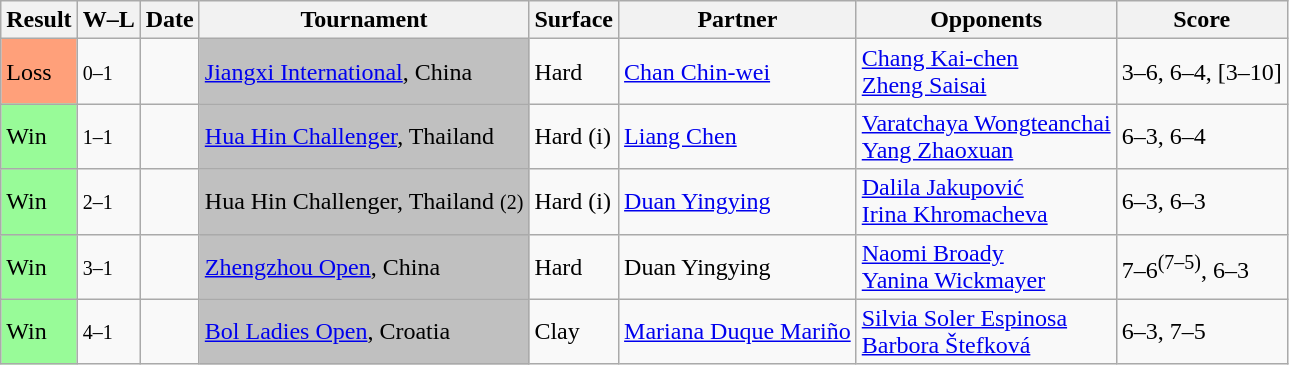<table class="sortable wikitable">
<tr>
<th>Result</th>
<th class="unsortable">W–L</th>
<th>Date</th>
<th>Tournament</th>
<th>Surface</th>
<th>Partner</th>
<th>Opponents</th>
<th class="unsortable">Score</th>
</tr>
<tr>
<td style="background:#ffa07a;">Loss</td>
<td><small>0–1</small></td>
<td><a href='#'></a></td>
<td style="background:silver;"><a href='#'>Jiangxi International</a>, China</td>
<td>Hard</td>
<td> <a href='#'>Chan Chin-wei</a></td>
<td> <a href='#'>Chang Kai-chen</a> <br>  <a href='#'>Zheng Saisai</a></td>
<td>3–6, 6–4, [3–10]</td>
</tr>
<tr>
<td style="background:#98fb98;">Win</td>
<td><small>1–1</small></td>
<td><a href='#'></a></td>
<td style="background:silver;"><a href='#'>Hua Hin Challenger</a>, Thailand</td>
<td>Hard (i)</td>
<td> <a href='#'>Liang Chen</a></td>
<td> <a href='#'>Varatchaya Wongteanchai</a> <br>  <a href='#'>Yang Zhaoxuan</a></td>
<td>6–3, 6–4</td>
</tr>
<tr>
<td style="background:#98fb98;">Win</td>
<td><small>2–1</small></td>
<td><a href='#'></a></td>
<td style="background:silver;">Hua Hin Challenger, Thailand <small>(2)</small></td>
<td>Hard (i)</td>
<td> <a href='#'>Duan Yingying</a></td>
<td> <a href='#'>Dalila Jakupović</a> <br>  <a href='#'>Irina Khromacheva</a></td>
<td>6–3, 6–3</td>
</tr>
<tr>
<td style="background:#98fb98;">Win</td>
<td><small>3–1</small></td>
<td><a href='#'></a></td>
<td style="background:silver;"><a href='#'>Zhengzhou Open</a>, China</td>
<td>Hard</td>
<td> Duan Yingying</td>
<td> <a href='#'>Naomi Broady</a> <br>  <a href='#'>Yanina Wickmayer</a></td>
<td>7–6<sup>(7–5)</sup>, 6–3</td>
</tr>
<tr>
<td style="background:#98fb98;">Win</td>
<td><small>4–1</small></td>
<td><a href='#'></a></td>
<td style="background:silver;"><a href='#'>Bol Ladies Open</a>, Croatia</td>
<td>Clay</td>
<td> <a href='#'>Mariana Duque Mariño</a></td>
<td> <a href='#'>Silvia Soler Espinosa</a> <br>  <a href='#'>Barbora Štefková</a></td>
<td>6–3, 7–5</td>
</tr>
</table>
